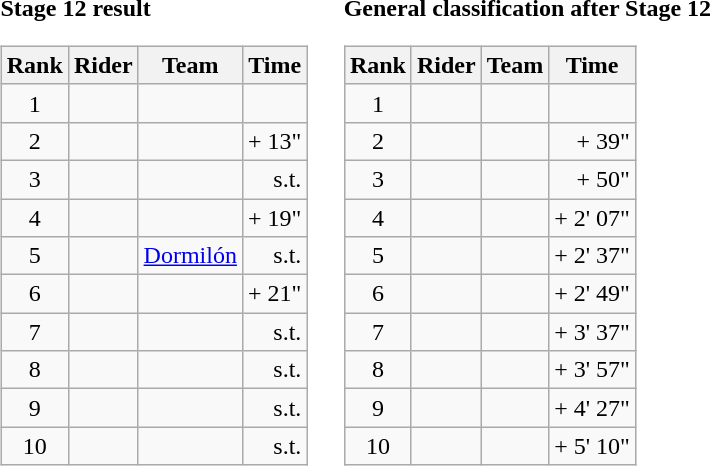<table>
<tr>
<td><strong>Stage 12 result</strong><br><table class="wikitable">
<tr>
<th scope="col">Rank</th>
<th scope="col">Rider</th>
<th scope="col">Team</th>
<th scope="col">Time</th>
</tr>
<tr>
<td style="text-align:center;">1</td>
<td></td>
<td></td>
<td style="text-align:right;"></td>
</tr>
<tr>
<td style="text-align:center;">2</td>
<td></td>
<td></td>
<td style="text-align:right;">+ 13"</td>
</tr>
<tr>
<td style="text-align:center;">3</td>
<td></td>
<td></td>
<td style="text-align:right;">s.t.</td>
</tr>
<tr>
<td style="text-align:center;">4</td>
<td></td>
<td></td>
<td style="text-align:right;">+ 19"</td>
</tr>
<tr>
<td style="text-align:center;">5</td>
<td></td>
<td><a href='#'>Dormilón</a></td>
<td style="text-align:right;">s.t.</td>
</tr>
<tr>
<td style="text-align:center;">6</td>
<td></td>
<td></td>
<td style="text-align:right;">+ 21"</td>
</tr>
<tr>
<td style="text-align:center;">7</td>
<td></td>
<td></td>
<td style="text-align:right;">s.t.</td>
</tr>
<tr>
<td style="text-align:center;">8</td>
<td></td>
<td></td>
<td style="text-align:right;">s.t.</td>
</tr>
<tr>
<td style="text-align:center;">9</td>
<td></td>
<td></td>
<td style="text-align:right;">s.t.</td>
</tr>
<tr>
<td style="text-align:center;">10</td>
<td></td>
<td></td>
<td style="text-align:right;">s.t.</td>
</tr>
</table>
</td>
<td></td>
<td><strong>General classification after Stage 12</strong><br><table class="wikitable">
<tr>
<th scope="col">Rank</th>
<th scope="col">Rider</th>
<th scope="col">Team</th>
<th scope="col">Time</th>
</tr>
<tr>
<td style="text-align:center;">1</td>
<td></td>
<td></td>
<td style="text-align:right;"></td>
</tr>
<tr>
<td style="text-align:center;">2</td>
<td></td>
<td></td>
<td style="text-align:right;">+ 39"</td>
</tr>
<tr>
<td style="text-align:center;">3</td>
<td></td>
<td></td>
<td style="text-align:right;">+ 50"</td>
</tr>
<tr>
<td style="text-align:center;">4</td>
<td></td>
<td></td>
<td style="text-align:right;">+ 2' 07"</td>
</tr>
<tr>
<td style="text-align:center;">5</td>
<td></td>
<td></td>
<td style="text-align:right;">+ 2' 37"</td>
</tr>
<tr>
<td style="text-align:center;">6</td>
<td></td>
<td></td>
<td style="text-align:right;">+ 2' 49"</td>
</tr>
<tr>
<td style="text-align:center;">7</td>
<td></td>
<td></td>
<td style="text-align:right;">+ 3' 37"</td>
</tr>
<tr>
<td style="text-align:center;">8</td>
<td></td>
<td></td>
<td style="text-align:right;">+ 3' 57"</td>
</tr>
<tr>
<td style="text-align:center;">9</td>
<td></td>
<td></td>
<td style="text-align:right;">+ 4' 27"</td>
</tr>
<tr>
<td style="text-align:center;">10</td>
<td></td>
<td></td>
<td style="text-align:right;">+ 5' 10"</td>
</tr>
</table>
</td>
</tr>
</table>
